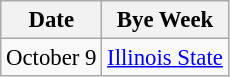<table class="wikitable" style="font-size:95%;">
<tr>
<th>Date</th>
<th>Bye Week</th>
</tr>
<tr>
<td>October 9</td>
<td><a href='#'>Illinois State</a></td>
</tr>
</table>
